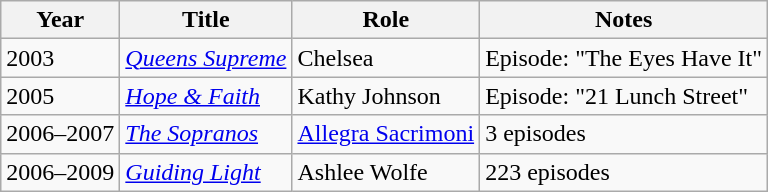<table class="wikitable sortable">
<tr>
<th>Year</th>
<th>Title</th>
<th>Role</th>
<th>Notes</th>
</tr>
<tr>
<td>2003</td>
<td><em><a href='#'>Queens Supreme</a></em></td>
<td>Chelsea</td>
<td>Episode: "The Eyes Have It"</td>
</tr>
<tr>
<td>2005</td>
<td><em><a href='#'>Hope & Faith</a></em></td>
<td>Kathy Johnson</td>
<td>Episode: "21 Lunch Street"</td>
</tr>
<tr>
<td>2006–2007</td>
<td><em><a href='#'>The Sopranos</a></em></td>
<td><a href='#'>Allegra Sacrimoni</a></td>
<td>3 episodes</td>
</tr>
<tr>
<td>2006–2009</td>
<td><em><a href='#'>Guiding Light</a></em></td>
<td>Ashlee Wolfe</td>
<td>223 episodes</td>
</tr>
</table>
